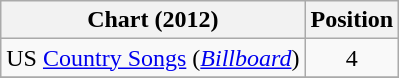<table class="wikitable sortable">
<tr>
<th scope="col">Chart (2012)</th>
<th scope="col">Position</th>
</tr>
<tr>
<td>US <a href='#'>Country Songs</a> (<em><a href='#'>Billboard</a></em>)</td>
<td align="center">4</td>
</tr>
<tr>
</tr>
</table>
